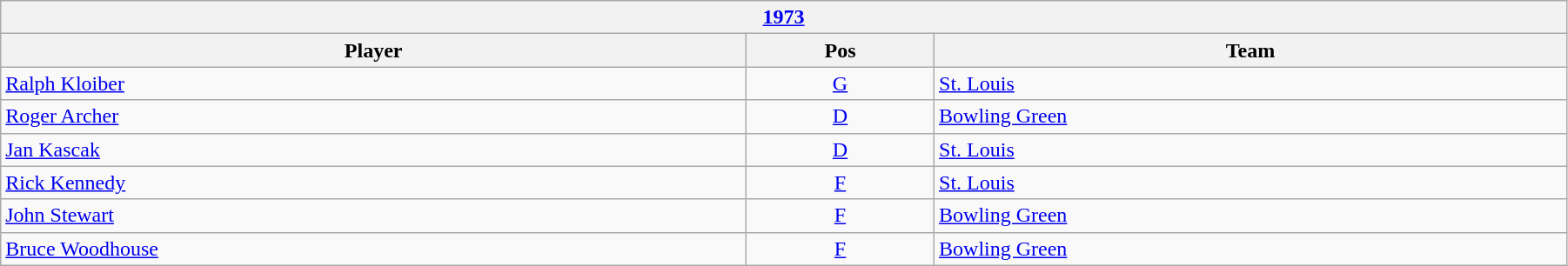<table class="wikitable" width=95%>
<tr>
<th colspan=3><a href='#'>1973</a></th>
</tr>
<tr>
<th>Player</th>
<th>Pos</th>
<th>Team</th>
</tr>
<tr>
<td><a href='#'>Ralph Kloiber</a></td>
<td style="text-align:center;"><a href='#'>G</a></td>
<td><a href='#'>St. Louis</a></td>
</tr>
<tr>
<td><a href='#'>Roger Archer</a></td>
<td style="text-align:center;"><a href='#'>D</a></td>
<td><a href='#'>Bowling Green</a></td>
</tr>
<tr>
<td><a href='#'>Jan Kascak</a></td>
<td style="text-align:center;"><a href='#'>D</a></td>
<td><a href='#'>St. Louis</a></td>
</tr>
<tr>
<td><a href='#'>Rick Kennedy</a></td>
<td style="text-align:center;"><a href='#'>F</a></td>
<td><a href='#'>St. Louis</a></td>
</tr>
<tr>
<td><a href='#'>John Stewart</a></td>
<td style="text-align:center;"><a href='#'>F</a></td>
<td><a href='#'>Bowling Green</a></td>
</tr>
<tr>
<td><a href='#'>Bruce Woodhouse</a></td>
<td style="text-align:center;"><a href='#'>F</a></td>
<td><a href='#'>Bowling Green</a></td>
</tr>
</table>
